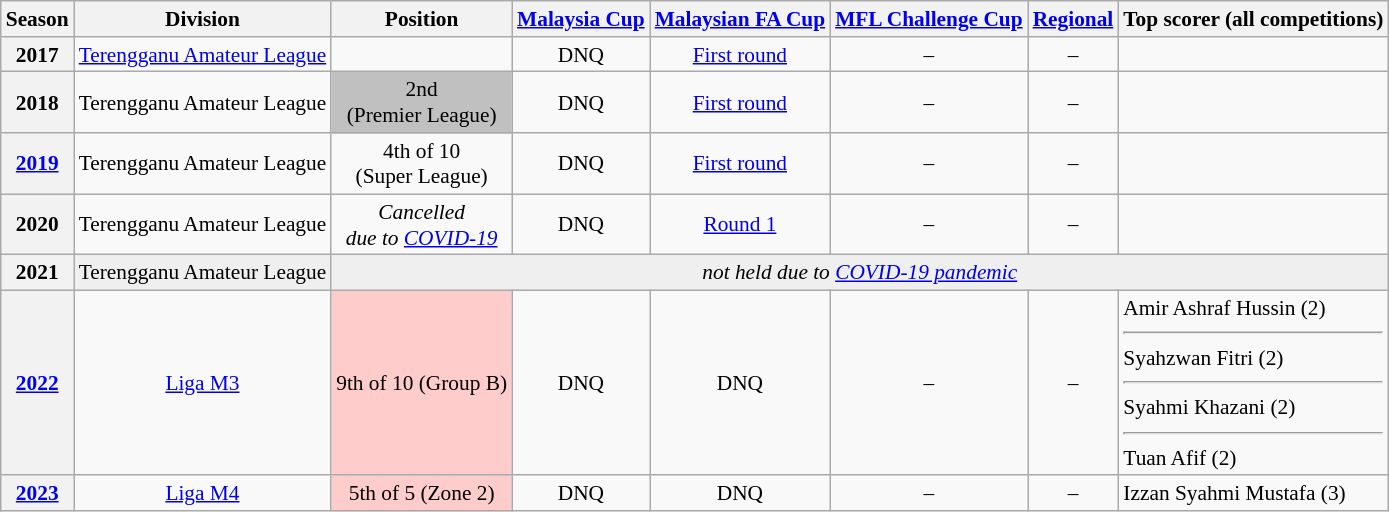<table class="wikitable" style="font-size:89%;">
<tr>
<th>Season</th>
<th>Division</th>
<th>Position</th>
<th><a href='#'>Malaysia Cup</a></th>
<th><a href='#'>Malaysian FA Cup</a></th>
<th><a href='#'>MFL Challenge Cup</a></th>
<th><a href='#'>Regional</a></th>
<th>Top scorer (all competitions)</th>
</tr>
<tr>
<th style="text-align:center;">2017</th>
<td style="text-align:center;"><a href='#'>Terengganu Amateur League</a></td>
<td style="text-align:center;"></td>
<td style="text-align:center;">DNQ</td>
<td style="text-align:center;"><a href='#'>First round</a></td>
<td style="text-align:center;">–</td>
<td style="text-align:center;">–</td>
<td></td>
</tr>
<tr>
<th style="text-align:center;">2018</th>
<td style="text-align:center;">Terengganu Amateur League</td>
<td bgcolor=silver style="text-align:center;">2nd <br> (Premier League)</td>
<td style="text-align:center;">DNQ</td>
<td style="text-align:center;"><a href='#'>First round</a></td>
<td style="text-align:center;">–</td>
<td style="text-align:center;">–</td>
<td></td>
</tr>
<tr>
<th style="text-align:center;"><a href='#'>2019</a></th>
<td style="text-align:center;">Terengganu Amateur League</td>
<td style="text-align:center;">4th of 10 <br> (Super League)</td>
<td style="text-align:center;">DNQ</td>
<td style="text-align:center;"><a href='#'>First round</a></td>
<td style="text-align:center;">–</td>
<td style="text-align:center;">–</td>
<td></td>
</tr>
<tr>
<th style="text-align:center;">2020</th>
<td style="text-align:center;">Terengganu Amateur League</td>
<td style="text-align:center;"><em>Cancelled <br> due to <a href='#'>COVID-19</a></em></td>
<td style="text-align:center;">DNQ</td>
<td style="text-align:center;"><a href='#'>Round 1</a></td>
<td style="text-align:center;">–</td>
<td style="text-align:center;">–</td>
<td></td>
</tr>
<tr style="background:#efefef;">
<th style="text-align:center;">2021</th>
<td style="text-align:center;">Terengganu Amateur League</td>
<td colspan=7 align=center><em>not held due to <a href='#'>COVID-19 pandemic</a></em></td>
</tr>
<tr>
<th style="text-align:center;"><a href='#'>2022</a></th>
<td style="text-align:center;"><a href='#'>Liga M3</a></td>
<td bgcolor="#FFCCCC" style="text-align:center;">9th of 10 (Group B)</td>
<td style="text-align:center;">DNQ</td>
<td style="text-align:center;">DNQ</td>
<td style="text-align:center;">–</td>
<td style="text-align:center;">–</td>
<td> Amir Ashraf Hussin (2) <hr>  Syahzwan Fitri (2) <hr>  Syahmi Khazani (2) <hr>  Tuan Afif (2)</td>
</tr>
<tr>
<th style="text-align:center;"><a href='#'>2023</a></th>
<td style="text-align:center;"><a href='#'>Liga M4</a></td>
<td bgcolor="#FFCCCC" style="text-align:center;">5th of 5 (Zone 2)</td>
<td style="text-align:center;">DNQ</td>
<td style="text-align:center;">DNQ</td>
<td style="text-align:center;">–</td>
<td style="text-align:center;">–</td>
<td> Izzan Syahmi Mustafa (3)</td>
</tr>
</table>
